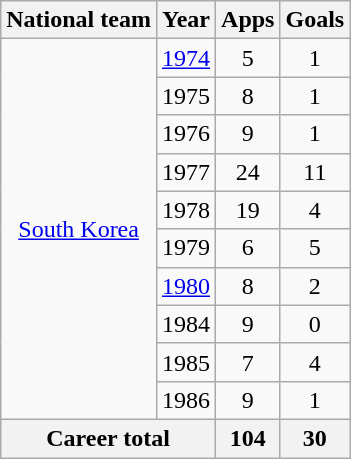<table class="wikitable" style="text-align:center">
<tr>
<th>National team</th>
<th>Year</th>
<th>Apps</th>
<th>Goals</th>
</tr>
<tr>
<td rowspan="10"><a href='#'>South Korea</a></td>
<td><a href='#'>1974</a></td>
<td>5</td>
<td>1</td>
</tr>
<tr>
<td>1975</td>
<td>8</td>
<td>1</td>
</tr>
<tr>
<td>1976</td>
<td>9</td>
<td>1</td>
</tr>
<tr>
<td>1977</td>
<td>24</td>
<td>11</td>
</tr>
<tr>
<td>1978</td>
<td>19</td>
<td>4</td>
</tr>
<tr>
<td>1979</td>
<td>6</td>
<td>5</td>
</tr>
<tr>
<td><a href='#'>1980</a></td>
<td>8</td>
<td>2</td>
</tr>
<tr>
<td>1984</td>
<td>9</td>
<td>0</td>
</tr>
<tr>
<td>1985</td>
<td>7</td>
<td>4</td>
</tr>
<tr>
<td>1986</td>
<td>9</td>
<td>1</td>
</tr>
<tr>
<th colspan="2">Career total</th>
<th>104</th>
<th>30</th>
</tr>
</table>
